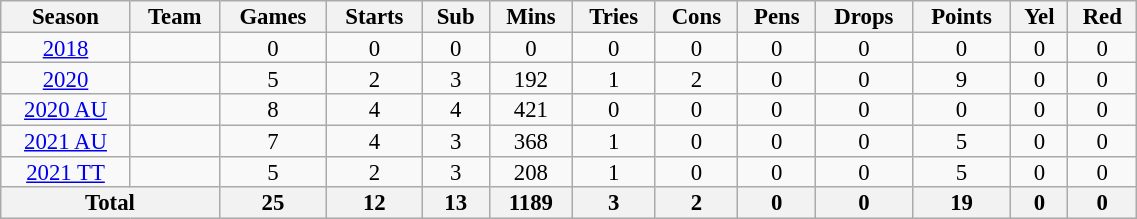<table class="wikitable" style="text-align:center; line-height:90%; font-size:95%; width:60%;">
<tr>
<th>Season</th>
<th>Team</th>
<th>Games</th>
<th>Starts</th>
<th>Sub</th>
<th>Mins</th>
<th>Tries</th>
<th>Cons</th>
<th>Pens</th>
<th>Drops</th>
<th>Points</th>
<th>Yel</th>
<th>Red</th>
</tr>
<tr>
<td><a href='#'>2018</a></td>
<td></td>
<td>0</td>
<td>0</td>
<td>0</td>
<td>0</td>
<td>0</td>
<td>0</td>
<td>0</td>
<td>0</td>
<td>0</td>
<td>0</td>
<td>0</td>
</tr>
<tr>
<td><a href='#'>2020</a></td>
<td></td>
<td>5</td>
<td>2</td>
<td>3</td>
<td>192</td>
<td>1</td>
<td>2</td>
<td>0</td>
<td>0</td>
<td>9</td>
<td>0</td>
<td>0</td>
</tr>
<tr>
<td><a href='#'>2020 AU</a></td>
<td></td>
<td>8</td>
<td>4</td>
<td>4</td>
<td>421</td>
<td>0</td>
<td>0</td>
<td>0</td>
<td>0</td>
<td>0</td>
<td>0</td>
<td>0</td>
</tr>
<tr>
<td><a href='#'>2021 AU</a></td>
<td></td>
<td>7</td>
<td>4</td>
<td>3</td>
<td>368</td>
<td>1</td>
<td>0</td>
<td>0</td>
<td>0</td>
<td>5</td>
<td>0</td>
<td>0</td>
</tr>
<tr>
<td><a href='#'>2021 TT</a></td>
<td></td>
<td>5</td>
<td>2</td>
<td>3</td>
<td>208</td>
<td>1</td>
<td>0</td>
<td>0</td>
<td>0</td>
<td>5</td>
<td>0</td>
<td>0</td>
</tr>
<tr>
<th colspan="2">Total</th>
<th>25</th>
<th>12</th>
<th>13</th>
<th>1189</th>
<th>3</th>
<th>2</th>
<th>0</th>
<th>0</th>
<th>19</th>
<th>0</th>
<th>0</th>
</tr>
</table>
